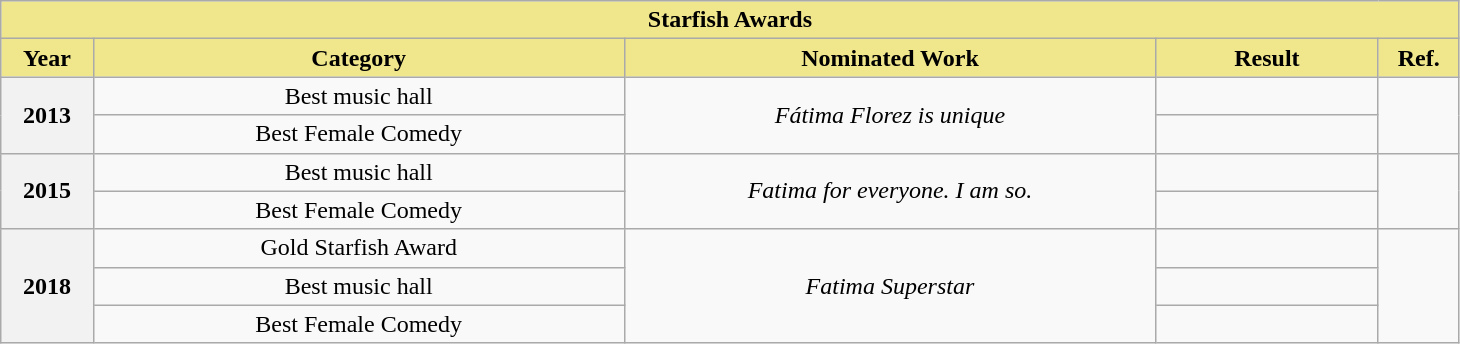<table class="wikitable" width="77%">
<tr>
<th colspan="5" style="background:#F0E68C">Starfish Awards</th>
</tr>
<tr>
<th width="33" style="background:#F0E68C">Year</th>
<th width="225" style="background:#F0E68C">Category</th>
<th width="225" style="background:#F0E68C">Nominated Work</th>
<th width="90" style="background:#F0E68C">Result</th>
<th width="5" style="background:#F0E68C">Ref.</th>
</tr>
<tr>
<th rowspan="2">2013</th>
<td align="center">Best music hall</td>
<td rowspan="2" align="center"><em>Fátima Florez is unique</em></td>
<td></td>
<td rowspan="2" align="center"></td>
</tr>
<tr>
<td align="center">Best Female Comedy</td>
<td></td>
</tr>
<tr>
<th rowspan="2">2015</th>
<td align="center">Best music hall</td>
<td rowspan="2" align="center"><em>Fatima for everyone. I am so.</em></td>
<td></td>
<td rowspan="2" align="center"></td>
</tr>
<tr>
<td align="center">Best Female Comedy</td>
<td></td>
</tr>
<tr>
<th rowspan="3">2018</th>
<td align="center">Gold Starfish Award</td>
<td rowspan="3" align="center"><em>Fatima Superstar</em></td>
<td></td>
<td rowspan="3" align="center"></td>
</tr>
<tr>
<td align="center">Best music hall</td>
<td></td>
</tr>
<tr>
<td align="center">Best Female Comedy</td>
<td></td>
</tr>
</table>
